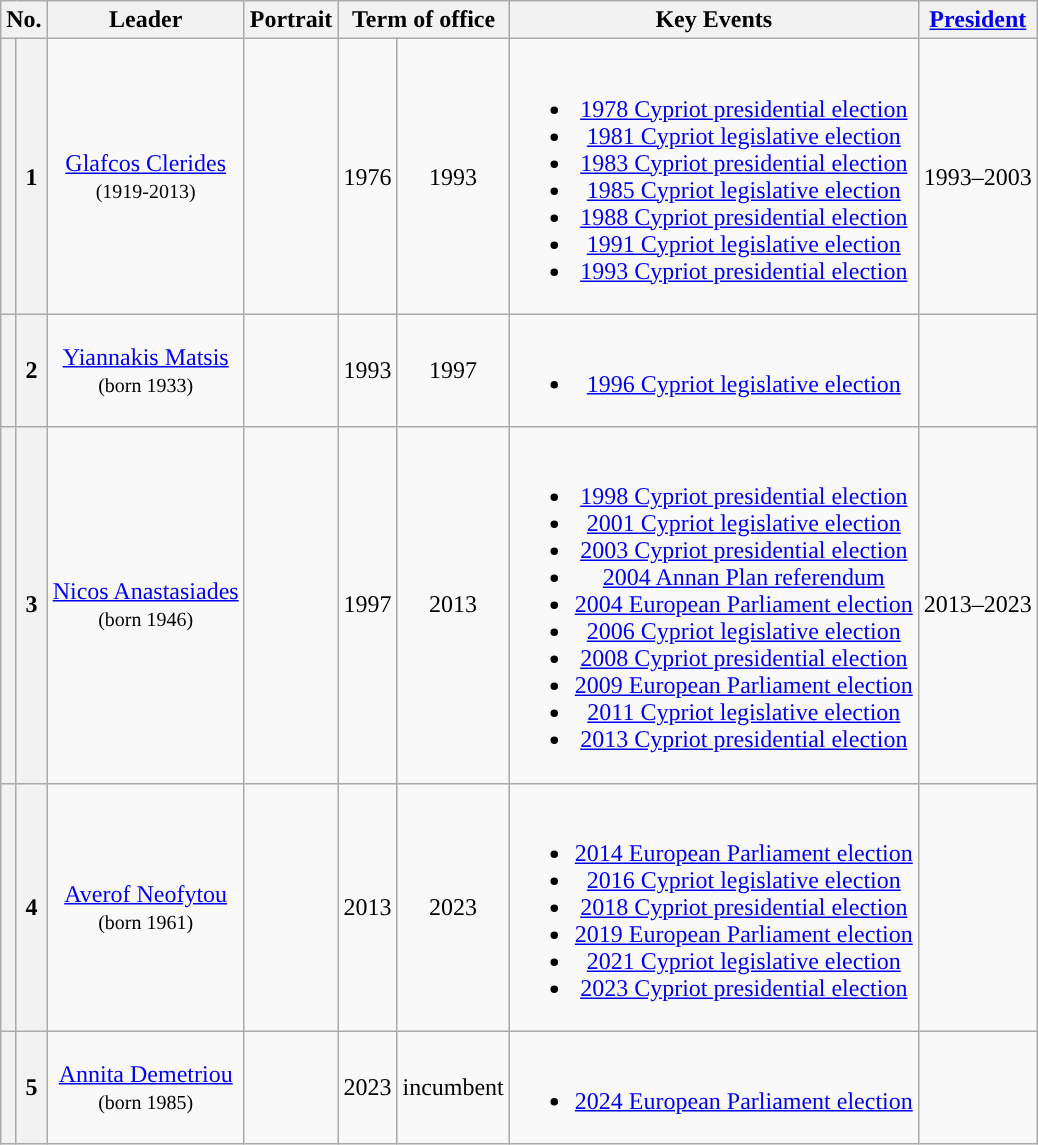<table class="wikitable"  style="text-align:center;">
<tr>
<th colspan=2>No.</th>
<th>Leader</th>
<th>Portrait</th>
<th colspan=2>Term of office</th>
<th>Key Events</th>
<th><a href='#'>President</a></th>
</tr>
<tr>
<th style="background:"></th>
<th>1</th>
<td><a href='#'>Glafcos Clerides</a><br><small>(1919-2013)</small></td>
<td></td>
<td>1976</td>
<td>1993</td>
<td><br><ul><li><a href='#'>1978 Cypriot presidential election</a></li><li><a href='#'>1981 Cypriot legislative election</a></li><li><a href='#'>1983 Cypriot presidential election</a></li><li><a href='#'>1985 Cypriot legislative election</a></li><li><a href='#'>1988 Cypriot presidential election</a></li><li><a href='#'>1991 Cypriot legislative election</a></li><li><a href='#'>1993 Cypriot presidential election</a></li></ul></td>
<td>1993–2003</td>
</tr>
<tr>
<th style="background:"></th>
<th>2</th>
<td><a href='#'>Yiannakis Matsis</a><br><small>(born 1933)</small></td>
<td></td>
<td>1993</td>
<td>1997</td>
<td><br><ul><li><a href='#'>1996 Cypriot legislative election</a></li></ul></td>
<td></td>
</tr>
<tr>
<th style="background:"></th>
<th>3</th>
<td><a href='#'>Nicos Anastasiades</a><br><small>(born 1946)</small></td>
<td></td>
<td>1997</td>
<td>2013</td>
<td><br><ul><li><a href='#'>1998 Cypriot presidential election</a></li><li><a href='#'>2001 Cypriot legislative election</a></li><li><a href='#'>2003 Cypriot presidential election</a></li><li><a href='#'>2004 Annan Plan referendum</a></li><li><a href='#'>2004 European Parliament election</a></li><li><a href='#'>2006 Cypriot legislative election</a></li><li><a href='#'>2008 Cypriot presidential election</a></li><li><a href='#'>2009 European Parliament election</a></li><li><a href='#'>2011 Cypriot legislative election</a></li><li><a href='#'>2013 Cypriot presidential election</a></li></ul></td>
<td>2013–2023</td>
</tr>
<tr>
<th style="background:"></th>
<th>4</th>
<td><a href='#'>Averof Neofytou</a><br><small>(born 1961)</small></td>
<td></td>
<td>2013</td>
<td>2023</td>
<td><br><ul><li><a href='#'>2014 European Parliament election</a></li><li><a href='#'>2016 Cypriot legislative election</a></li><li><a href='#'>2018 Cypriot presidential election</a></li><li><a href='#'>2019 European Parliament election</a></li><li><a href='#'>2021 Cypriot legislative election</a></li><li><a href='#'>2023 Cypriot presidential election</a></li></ul></td>
<td></td>
</tr>
<tr>
<th style="background:"></th>
<th>5</th>
<td><a href='#'>Annita Demetriou</a><br><small>(born 1985)</small></td>
<td></td>
<td>2023</td>
<td>incumbent</td>
<td><br><ul><li><a href='#'>2024 European Parliament election</a></li></ul></td>
<td></td>
</tr>
</table>
